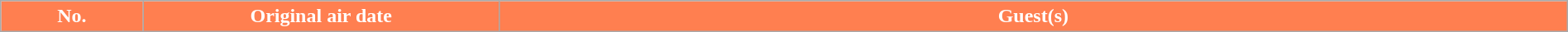<table class="wikitable plainrowheaders" border="1" style="width:100%;">
<tr style="color:white;">
<th style="background:#FF7F50; width:4%;"><abbr>No.</abbr></th>
<th style="background:#FF7F50; width:10%;">Original air date</th>
<th style="background:#FF7F50; width:30%;">Guest(s)<br>










</th>
</tr>
</table>
